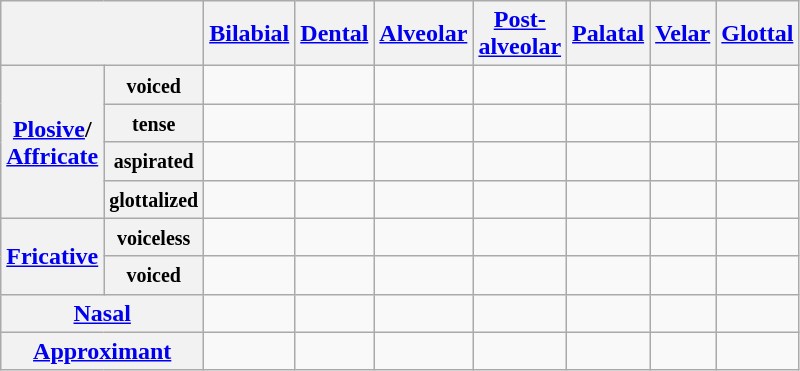<table class="wikitable" style="text-align:center">
<tr>
<th colspan="2"></th>
<th><a href='#'>Bilabial</a></th>
<th><a href='#'>Dental</a></th>
<th><a href='#'>Alveolar</a></th>
<th><a href='#'>Post-<br>alveolar</a></th>
<th><a href='#'>Palatal</a></th>
<th><a href='#'>Velar</a></th>
<th><a href='#'>Glottal</a></th>
</tr>
<tr>
<th rowspan="4"><a href='#'>Plosive</a>/<br><a href='#'>Affricate</a></th>
<th><small>voiced</small></th>
<td></td>
<td></td>
<td></td>
<td></td>
<td></td>
<td></td>
<td></td>
</tr>
<tr>
<th><small>tense</small></th>
<td></td>
<td></td>
<td></td>
<td></td>
<td></td>
<td></td>
<td></td>
</tr>
<tr>
<th><small>aspirated</small></th>
<td></td>
<td></td>
<td></td>
<td></td>
<td></td>
<td></td>
<td></td>
</tr>
<tr>
<th><small>glottalized</small></th>
<td></td>
<td></td>
<td></td>
<td></td>
<td></td>
<td></td>
<td></td>
</tr>
<tr>
<th rowspan="2"><a href='#'>Fricative</a></th>
<th><small>voiceless</small></th>
<td></td>
<td></td>
<td></td>
<td></td>
<td></td>
<td></td>
<td></td>
</tr>
<tr>
<th><small>voiced</small></th>
<td></td>
<td></td>
<td></td>
<td></td>
<td></td>
<td></td>
<td></td>
</tr>
<tr>
<th colspan="2"><a href='#'>Nasal</a></th>
<td></td>
<td></td>
<td></td>
<td></td>
<td></td>
<td></td>
<td></td>
</tr>
<tr>
<th colspan="2"><a href='#'>Approximant</a></th>
<td></td>
<td></td>
<td></td>
<td></td>
<td></td>
<td></td>
<td></td>
</tr>
</table>
